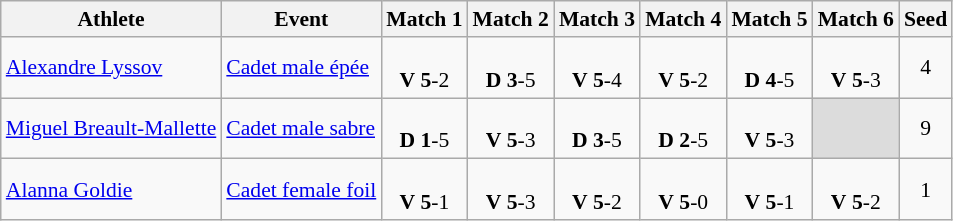<table class="wikitable" border="1" style="font-size:90%">
<tr>
<th>Athlete</th>
<th>Event</th>
<th>Match 1</th>
<th>Match 2</th>
<th>Match 3</th>
<th>Match 4</th>
<th>Match 5</th>
<th>Match 6</th>
<th>Seed</th>
</tr>
<tr>
<td><a href='#'>Alexandre Lyssov</a></td>
<td><a href='#'>Cadet male épée</a></td>
<td align=center><br> <strong>V</strong> <strong>5</strong>-2</td>
<td align=center><br> <strong>D</strong> <strong>3</strong>-5</td>
<td align=center><br> <strong>V</strong> <strong>5</strong>-4</td>
<td align=center><br> <strong>V</strong> <strong>5</strong>-2</td>
<td align=center><br> <strong>D</strong> <strong>4</strong>-5</td>
<td align=center><br> <strong>V</strong> <strong>5</strong>-3</td>
<td align=center>4</td>
</tr>
<tr>
<td><a href='#'>Miguel Breault-Mallette</a></td>
<td><a href='#'>Cadet male sabre</a></td>
<td align=center><br> <strong>D</strong> <strong>1</strong>-5</td>
<td align=center><br> <strong>V</strong> <strong>5</strong>-3</td>
<td align=center><br> <strong>D</strong> <strong>3</strong>-5</td>
<td align=center><br> <strong>D</strong> <strong>2</strong>-5</td>
<td align=center><br> <strong>V</strong> <strong>5</strong>-3</td>
<td bgcolor=#DCDCDC></td>
<td align=center>9</td>
</tr>
<tr>
<td><a href='#'>Alanna Goldie</a></td>
<td><a href='#'>Cadet female foil</a></td>
<td align=center><br> <strong>V</strong> <strong>5</strong>-1</td>
<td align=center><br> <strong>V</strong> <strong>5</strong>-3</td>
<td align=center><br> <strong>V</strong> <strong>5</strong>-2</td>
<td align=center><br> <strong>V</strong> <strong>5</strong>-0</td>
<td align=center><br> <strong>V</strong> <strong>5</strong>-1</td>
<td align=center><br> <strong>V</strong> <strong>5</strong>-2</td>
<td align=center>1</td>
</tr>
</table>
